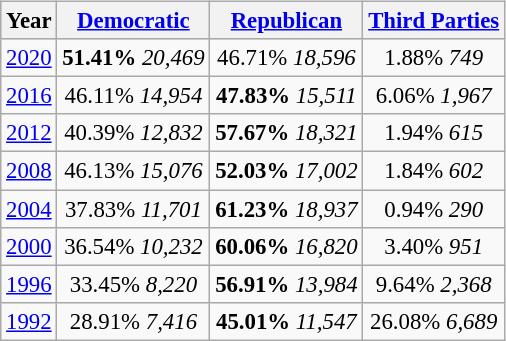<table class="wikitable"  style="float:right; margin:1em; font-size:95%;">
<tr style="background:lightgrey;">
<th>Year</th>
<th><a href='#'>Democratic</a></th>
<th><a href='#'>Republican</a></th>
<th><a href='#'>Third Parties</a></th>
</tr>
<tr>
<td align="center" ><a href='#'>2020</a></td>
<td align="center" ><strong>51.41%</strong> <em>20,469</em></td>
<td align="center" >46.71% <em>18,596</em></td>
<td align="center" >1.88% <em>749</em></td>
</tr>
<tr>
<td align="center" ><a href='#'>2016</a></td>
<td align="center" >46.11% <em>14,954</em></td>
<td align="center" ><strong>47.83%</strong> <em>15,511</em></td>
<td align="center" >6.06% <em>1,967</em></td>
</tr>
<tr>
<td align="center" ><a href='#'>2012</a></td>
<td align="center" >40.39% <em>12,832</em></td>
<td align="center" ><strong>57.67%</strong> <em>18,321</em></td>
<td align="center" >1.94% <em>615</em></td>
</tr>
<tr>
<td align="center" ><a href='#'>2008</a></td>
<td align="center" >46.13% <em>15,076</em></td>
<td align="center" ><strong>52.03%</strong> <em>17,002</em></td>
<td align="center" >1.84% <em>602</em></td>
</tr>
<tr>
<td align="center" ><a href='#'>2004</a></td>
<td align="center" >37.83% <em>11,701</em></td>
<td align="center" ><strong>61.23%</strong> <em>18,937</em></td>
<td align="center" >0.94% <em>290</em></td>
</tr>
<tr>
<td align="center" ><a href='#'>2000</a></td>
<td align="center" >36.54% <em>10,232</em></td>
<td align="center" ><strong>60.06%</strong> <em>16,820</em></td>
<td align="center" >3.40% <em>951</em></td>
</tr>
<tr>
<td align="center" ><a href='#'>1996</a></td>
<td align="center" >33.45% <em>8,220</em></td>
<td align="center" ><strong>56.91%</strong> <em>13,984</em></td>
<td align="center" >9.64% <em>2,368</em></td>
</tr>
<tr>
<td align="center" ><a href='#'>1992</a></td>
<td align="center" >28.91% <em>7,416</em></td>
<td align="center" ><strong>45.01%</strong> <em>11,547</em></td>
<td align="center" >26.08% <em>6,689</em></td>
</tr>
</table>
